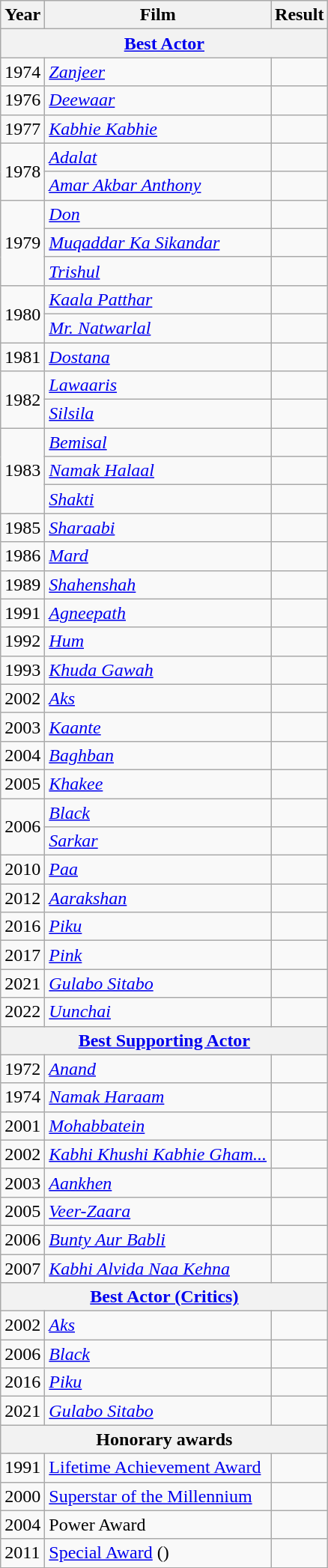<table class="wikitable sortable">
<tr>
<th>Year</th>
<th>Film</th>
<th>Result</th>
</tr>
<tr>
<th colspan="3"><a href='#'>Best Actor</a></th>
</tr>
<tr>
<td>1974</td>
<td><em><a href='#'>Zanjeer</a></em></td>
<td></td>
</tr>
<tr>
<td>1976</td>
<td><em><a href='#'>Deewaar</a></em></td>
<td></td>
</tr>
<tr>
<td>1977</td>
<td><em><a href='#'>Kabhie Kabhie</a></em></td>
<td></td>
</tr>
<tr>
<td rowspan="2">1978</td>
<td><em><a href='#'>Adalat</a></em></td>
<td></td>
</tr>
<tr>
<td><em><a href='#'>Amar Akbar Anthony</a></em></td>
<td></td>
</tr>
<tr>
<td rowspan="3">1979</td>
<td><em><a href='#'>Don</a></em></td>
<td></td>
</tr>
<tr>
<td><em><a href='#'>Muqaddar Ka Sikandar</a></em></td>
<td></td>
</tr>
<tr>
<td><em><a href='#'>Trishul</a></em></td>
<td></td>
</tr>
<tr>
<td rowspan="2">1980</td>
<td><em><a href='#'>Kaala Patthar</a></em></td>
<td></td>
</tr>
<tr>
<td><em><a href='#'>Mr. Natwarlal</a></em></td>
<td></td>
</tr>
<tr>
<td>1981</td>
<td><em><a href='#'>Dostana</a></em></td>
<td></td>
</tr>
<tr>
<td rowspan="2">1982</td>
<td><em><a href='#'>Lawaaris</a></em></td>
<td></td>
</tr>
<tr>
<td><em><a href='#'>Silsila</a></em></td>
<td></td>
</tr>
<tr>
<td rowspan="3">1983</td>
<td><em><a href='#'>Bemisal</a></em></td>
<td></td>
</tr>
<tr>
<td><em><a href='#'>Namak Halaal</a></em></td>
<td></td>
</tr>
<tr>
<td><em><a href='#'>Shakti</a></em></td>
<td></td>
</tr>
<tr>
<td>1985</td>
<td><em><a href='#'>Sharaabi</a></em></td>
<td></td>
</tr>
<tr>
<td>1986</td>
<td><em><a href='#'>Mard</a></em></td>
<td></td>
</tr>
<tr>
<td>1989</td>
<td><em><a href='#'>Shahenshah</a></em></td>
<td></td>
</tr>
<tr>
<td>1991</td>
<td><em><a href='#'>Agneepath</a></em></td>
<td></td>
</tr>
<tr>
<td>1992</td>
<td><em><a href='#'>Hum</a></em></td>
<td></td>
</tr>
<tr>
<td>1993</td>
<td><em><a href='#'>Khuda Gawah</a></em></td>
<td></td>
</tr>
<tr>
<td>2002</td>
<td><em><a href='#'>Aks</a></em></td>
<td></td>
</tr>
<tr>
<td>2003</td>
<td><em><a href='#'>Kaante</a></em></td>
<td></td>
</tr>
<tr>
<td>2004</td>
<td><em><a href='#'>Baghban</a></em></td>
<td></td>
</tr>
<tr>
<td>2005</td>
<td><em><a href='#'>Khakee</a></em></td>
<td></td>
</tr>
<tr>
<td rowspan="2">2006</td>
<td><em><a href='#'>Black</a></em></td>
<td></td>
</tr>
<tr>
<td><em><a href='#'>Sarkar</a></em></td>
<td></td>
</tr>
<tr>
<td>2010</td>
<td><em><a href='#'>Paa</a></em></td>
<td></td>
</tr>
<tr>
<td>2012</td>
<td><em><a href='#'>Aarakshan</a></em></td>
<td></td>
</tr>
<tr>
<td>2016</td>
<td><em><a href='#'>Piku</a></em></td>
<td></td>
</tr>
<tr>
<td>2017</td>
<td><em><a href='#'>Pink</a></em></td>
<td></td>
</tr>
<tr>
<td>2021</td>
<td><em><a href='#'>Gulabo Sitabo</a></em></td>
<td></td>
</tr>
<tr>
<td>2022</td>
<td><em><a href='#'>Uunchai</a></em></td>
<td></td>
</tr>
<tr>
<th colspan="3"><a href='#'>Best Supporting Actor</a></th>
</tr>
<tr>
<td>1972</td>
<td><em><a href='#'>Anand</a></em></td>
<td></td>
</tr>
<tr>
<td>1974</td>
<td><em><a href='#'>Namak Haraam</a></em></td>
<td></td>
</tr>
<tr>
<td>2001</td>
<td><em><a href='#'>Mohabbatein</a></em></td>
<td></td>
</tr>
<tr>
<td>2002</td>
<td><em><a href='#'>Kabhi Khushi Kabhie Gham...</a></em></td>
<td></td>
</tr>
<tr>
<td>2003</td>
<td><em><a href='#'>Aankhen</a></em></td>
<td></td>
</tr>
<tr>
<td>2005</td>
<td><em><a href='#'>Veer-Zaara</a></em></td>
<td></td>
</tr>
<tr>
<td>2006</td>
<td><em><a href='#'>Bunty Aur Babli</a></em></td>
<td></td>
</tr>
<tr>
<td>2007</td>
<td><em><a href='#'>Kabhi Alvida Naa Kehna</a></em></td>
<td></td>
</tr>
<tr>
<th colspan="3"><a href='#'>Best Actor (Critics)</a></th>
</tr>
<tr>
<td>2002</td>
<td><em><a href='#'>Aks</a></em></td>
<td></td>
</tr>
<tr>
<td>2006</td>
<td><em><a href='#'>Black</a></em></td>
<td></td>
</tr>
<tr>
<td>2016</td>
<td><em><a href='#'>Piku</a></em></td>
<td></td>
</tr>
<tr>
<td>2021</td>
<td><em><a href='#'>Gulabo Sitabo</a></em></td>
<td></td>
</tr>
<tr>
<th colspan="3">Honorary awards</th>
</tr>
<tr>
<td>1991</td>
<td><a href='#'>Lifetime Achievement Award</a></td>
<td></td>
</tr>
<tr>
<td>2000</td>
<td><a href='#'>Superstar of the Millennium</a></td>
<td></td>
</tr>
<tr>
<td>2004</td>
<td>Power Award</td>
<td></td>
</tr>
<tr>
<td>2011</td>
<td><a href='#'>Special Award</a> ()</td>
<td></td>
</tr>
</table>
